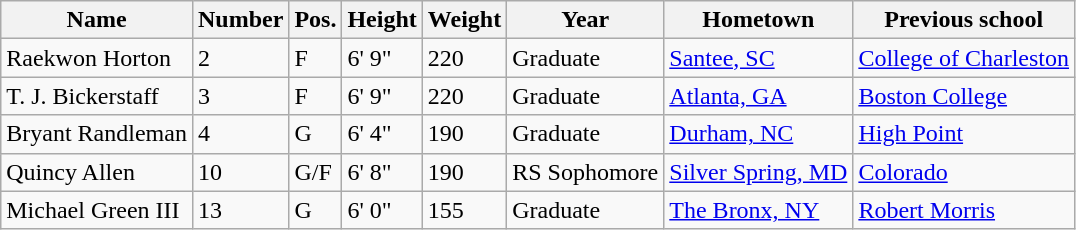<table class="wikitable sortbaskable" border="1">
<tr>
<th>Name</th>
<th>Number</th>
<th>Pos.</th>
<th>Height</th>
<th>Weight</th>
<th>Year</th>
<th>Hometown</th>
<th class="unsortable">Previous school</th>
</tr>
<tr>
<td>Raekwon Horton</td>
<td>2</td>
<td>F</td>
<td>6' 9"</td>
<td>220</td>
<td>Graduate</td>
<td><a href='#'>Santee, SC</a></td>
<td><a href='#'>College of Charleston</a></td>
</tr>
<tr>
<td>T. J. Bickerstaff</td>
<td>3</td>
<td>F</td>
<td>6' 9"</td>
<td>220</td>
<td>Graduate</td>
<td><a href='#'>Atlanta, GA</a></td>
<td><a href='#'>Boston College</a></td>
</tr>
<tr>
<td>Bryant Randleman</td>
<td>4</td>
<td>G</td>
<td>6' 4"</td>
<td>190</td>
<td>Graduate</td>
<td><a href='#'>Durham, NC</a></td>
<td><a href='#'>High Point</a></td>
</tr>
<tr>
<td>Quincy Allen</td>
<td>10</td>
<td>G/F</td>
<td>6' 8"</td>
<td>190</td>
<td>RS Sophomore</td>
<td><a href='#'>Silver Spring, MD</a></td>
<td><a href='#'>Colorado</a></td>
</tr>
<tr>
<td>Michael Green III</td>
<td>13</td>
<td>G</td>
<td>6' 0"</td>
<td>155</td>
<td>Graduate</td>
<td><a href='#'>The Bronx, NY</a></td>
<td><a href='#'>Robert Morris</a></td>
</tr>
</table>
